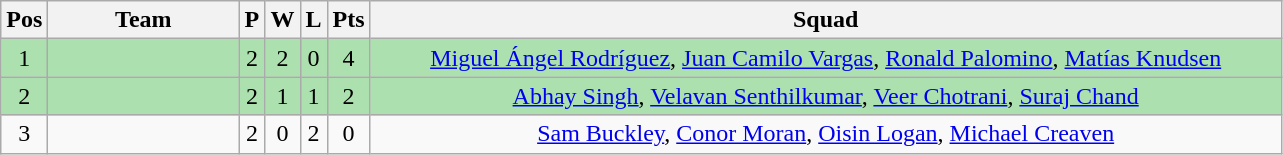<table class="wikitable" style="font-size: 100%">
<tr>
<th width=20>Pos</th>
<th width=120>Team</th>
<th width=10>P</th>
<th width=10>W</th>
<th width=10>L</th>
<th width=20>Pts</th>
<th width=600>Squad</th>
</tr>
<tr align=center style="background:#ACE1AF;">
<td>1</td>
<td align="left"></td>
<td>2</td>
<td>2</td>
<td>0</td>
<td>4</td>
<td><a href='#'>Miguel Ángel Rodríguez</a>, <a href='#'>Juan Camilo Vargas</a>, <a href='#'>Ronald Palomino</a>, <a href='#'>Matías Knudsen</a></td>
</tr>
<tr align=center style="background:#ACE1AF;">
<td>2</td>
<td align="left"></td>
<td>2</td>
<td>1</td>
<td>1</td>
<td>2</td>
<td><a href='#'>Abhay Singh</a>, <a href='#'>Velavan Senthilkumar</a>, <a href='#'>Veer Chotrani</a>, <a href='#'>Suraj Chand</a></td>
</tr>
<tr align=center>
<td>3</td>
<td align="left"></td>
<td>2</td>
<td>0</td>
<td>2</td>
<td>0</td>
<td><a href='#'>Sam Buckley</a>, <a href='#'>Conor Moran</a>, <a href='#'>Oisin Logan</a>, <a href='#'>Michael Creaven</a></td>
</tr>
</table>
